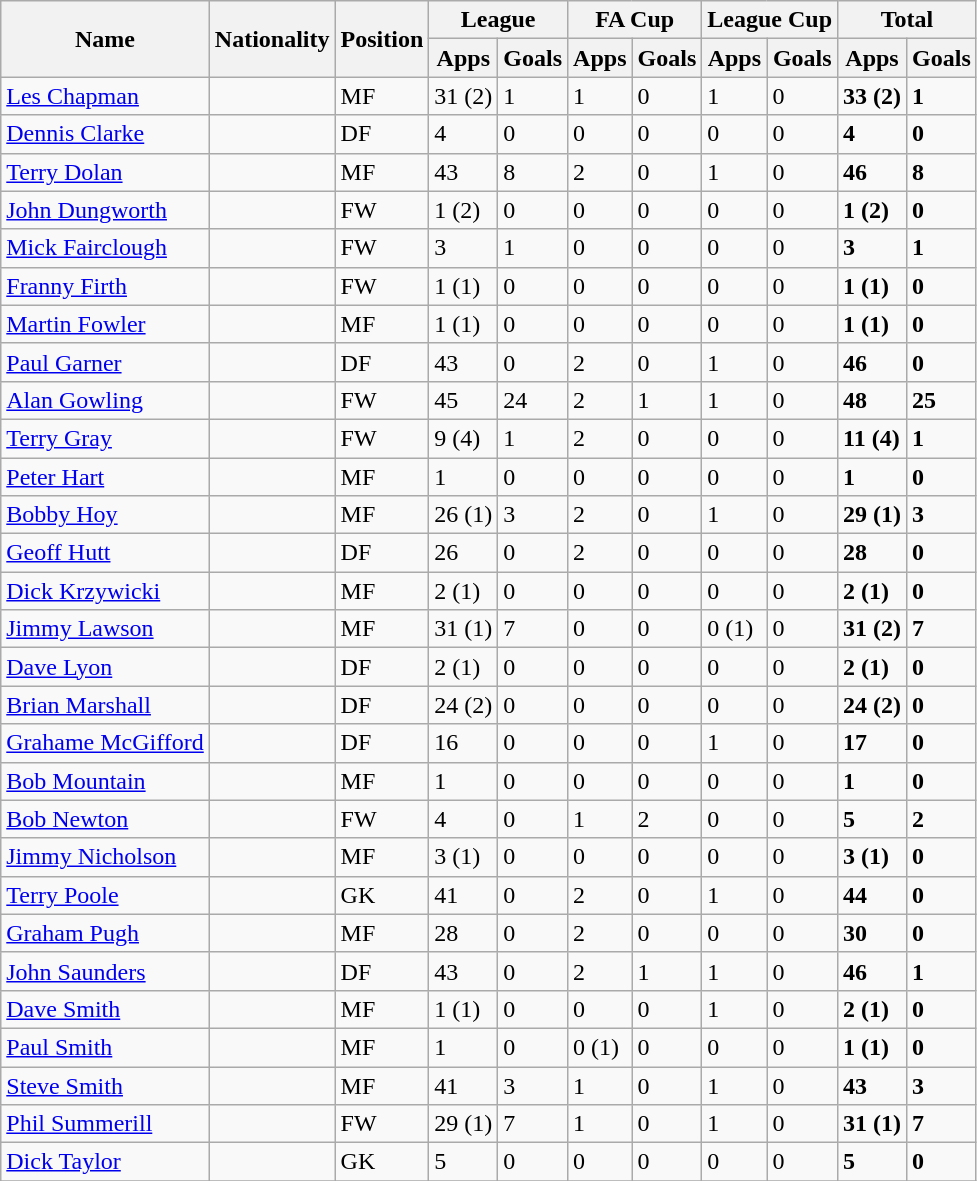<table class="wikitable sortable">
<tr>
<th scope=col rowspan=2>Name</th>
<th scope=col rowspan=2>Nationality</th>
<th scope=col rowspan=2>Position</th>
<th scope=col colspan=2>League</th>
<th scope=col colspan=2>FA Cup</th>
<th scope=col colspan=2>League Cup</th>
<th scope=col colspan=2>Total</th>
</tr>
<tr>
<th>Apps</th>
<th>Goals</th>
<th>Apps</th>
<th>Goals</th>
<th>Apps</th>
<th>Goals</th>
<th>Apps</th>
<th>Goals</th>
</tr>
<tr>
<td><a href='#'>Les Chapman</a></td>
<td></td>
<td>MF</td>
<td>31 (2)</td>
<td>1</td>
<td>1</td>
<td>0</td>
<td>1</td>
<td>0</td>
<td><strong>33 (2)</strong></td>
<td><strong>1</strong></td>
</tr>
<tr>
<td><a href='#'>Dennis Clarke</a></td>
<td></td>
<td>DF</td>
<td>4</td>
<td>0</td>
<td>0</td>
<td>0</td>
<td>0</td>
<td>0</td>
<td><strong>4</strong></td>
<td><strong>0</strong></td>
</tr>
<tr>
<td><a href='#'>Terry Dolan</a></td>
<td></td>
<td>MF</td>
<td>43</td>
<td>8</td>
<td>2</td>
<td>0</td>
<td>1</td>
<td>0</td>
<td><strong>46</strong></td>
<td><strong>8</strong></td>
</tr>
<tr>
<td><a href='#'>John Dungworth</a></td>
<td></td>
<td>FW</td>
<td>1 (2)</td>
<td>0</td>
<td>0</td>
<td>0</td>
<td>0</td>
<td>0</td>
<td><strong>1 (2)</strong></td>
<td><strong>0</strong></td>
</tr>
<tr>
<td><a href='#'>Mick Fairclough</a></td>
<td></td>
<td>FW</td>
<td>3</td>
<td>1</td>
<td>0</td>
<td>0</td>
<td>0</td>
<td>0</td>
<td><strong>3</strong></td>
<td><strong>1</strong></td>
</tr>
<tr>
<td><a href='#'>Franny Firth</a></td>
<td></td>
<td>FW</td>
<td>1 (1)</td>
<td>0</td>
<td>0</td>
<td>0</td>
<td>0</td>
<td>0</td>
<td><strong>1 (1)</strong></td>
<td><strong>0</strong></td>
</tr>
<tr>
<td><a href='#'>Martin Fowler</a></td>
<td></td>
<td>MF</td>
<td>1 (1)</td>
<td>0</td>
<td>0</td>
<td>0</td>
<td>0</td>
<td>0</td>
<td><strong>1 (1)</strong></td>
<td><strong>0</strong></td>
</tr>
<tr>
<td><a href='#'>Paul Garner</a></td>
<td></td>
<td>DF</td>
<td>43</td>
<td>0</td>
<td>2</td>
<td>0</td>
<td>1</td>
<td>0</td>
<td><strong>46</strong></td>
<td><strong>0</strong></td>
</tr>
<tr>
<td><a href='#'>Alan Gowling</a></td>
<td></td>
<td>FW</td>
<td>45</td>
<td>24</td>
<td>2</td>
<td>1</td>
<td>1</td>
<td>0</td>
<td><strong>48</strong></td>
<td><strong>25</strong></td>
</tr>
<tr>
<td><a href='#'>Terry Gray</a></td>
<td></td>
<td>FW</td>
<td>9 (4)</td>
<td>1</td>
<td>2</td>
<td>0</td>
<td>0</td>
<td>0</td>
<td><strong>11 (4)</strong></td>
<td><strong>1</strong></td>
</tr>
<tr>
<td><a href='#'>Peter Hart</a></td>
<td></td>
<td>MF</td>
<td>1</td>
<td>0</td>
<td>0</td>
<td>0</td>
<td>0</td>
<td>0</td>
<td><strong>1</strong></td>
<td><strong>0</strong></td>
</tr>
<tr>
<td><a href='#'>Bobby Hoy</a></td>
<td></td>
<td>MF</td>
<td>26 (1)</td>
<td>3</td>
<td>2</td>
<td>0</td>
<td>1</td>
<td>0</td>
<td><strong>29 (1)</strong></td>
<td><strong>3</strong></td>
</tr>
<tr>
<td><a href='#'>Geoff Hutt</a></td>
<td></td>
<td>DF</td>
<td>26</td>
<td>0</td>
<td>2</td>
<td>0</td>
<td>0</td>
<td>0</td>
<td><strong>28</strong></td>
<td><strong>0</strong></td>
</tr>
<tr>
<td><a href='#'>Dick Krzywicki</a></td>
<td></td>
<td>MF</td>
<td>2 (1)</td>
<td>0</td>
<td>0</td>
<td>0</td>
<td>0</td>
<td>0</td>
<td><strong>2 (1)</strong></td>
<td><strong>0</strong></td>
</tr>
<tr>
<td><a href='#'>Jimmy Lawson</a></td>
<td></td>
<td>MF</td>
<td>31 (1)</td>
<td>7</td>
<td>0</td>
<td>0</td>
<td>0 (1)</td>
<td>0</td>
<td><strong>31 (2)</strong></td>
<td><strong>7</strong></td>
</tr>
<tr>
<td><a href='#'>Dave Lyon</a></td>
<td></td>
<td>DF</td>
<td>2 (1)</td>
<td>0</td>
<td>0</td>
<td>0</td>
<td>0</td>
<td>0</td>
<td><strong>2 (1)</strong></td>
<td><strong>0</strong></td>
</tr>
<tr>
<td><a href='#'>Brian Marshall</a></td>
<td></td>
<td>DF</td>
<td>24 (2)</td>
<td>0</td>
<td>0</td>
<td>0</td>
<td>0</td>
<td>0</td>
<td><strong>24 (2)</strong></td>
<td><strong>0</strong></td>
</tr>
<tr>
<td><a href='#'>Grahame McGifford</a></td>
<td></td>
<td>DF</td>
<td>16</td>
<td>0</td>
<td>0</td>
<td>0</td>
<td>1</td>
<td>0</td>
<td><strong>17</strong></td>
<td><strong>0</strong></td>
</tr>
<tr>
<td><a href='#'>Bob Mountain</a></td>
<td></td>
<td>MF</td>
<td>1</td>
<td>0</td>
<td>0</td>
<td>0</td>
<td>0</td>
<td>0</td>
<td><strong>1</strong></td>
<td><strong>0</strong></td>
</tr>
<tr>
<td><a href='#'>Bob Newton</a></td>
<td></td>
<td>FW</td>
<td>4</td>
<td>0</td>
<td>1</td>
<td>2</td>
<td>0</td>
<td>0</td>
<td><strong>5</strong></td>
<td><strong>2</strong></td>
</tr>
<tr>
<td><a href='#'>Jimmy Nicholson</a></td>
<td></td>
<td>MF</td>
<td>3 (1)</td>
<td>0</td>
<td>0</td>
<td>0</td>
<td>0</td>
<td>0</td>
<td><strong>3 (1)</strong></td>
<td><strong>0</strong></td>
</tr>
<tr>
<td><a href='#'>Terry Poole</a></td>
<td></td>
<td>GK</td>
<td>41</td>
<td>0</td>
<td>2</td>
<td>0</td>
<td>1</td>
<td>0</td>
<td><strong>44</strong></td>
<td><strong>0</strong></td>
</tr>
<tr>
<td><a href='#'>Graham Pugh</a></td>
<td></td>
<td>MF</td>
<td>28</td>
<td>0</td>
<td>2</td>
<td>0</td>
<td>0</td>
<td>0</td>
<td><strong>30</strong></td>
<td><strong>0</strong></td>
</tr>
<tr>
<td><a href='#'>John Saunders</a></td>
<td></td>
<td>DF</td>
<td>43</td>
<td>0</td>
<td>2</td>
<td>1</td>
<td>1</td>
<td>0</td>
<td><strong>46</strong></td>
<td><strong>1</strong></td>
</tr>
<tr>
<td><a href='#'>Dave Smith</a></td>
<td></td>
<td>MF</td>
<td>1 (1)</td>
<td>0</td>
<td>0</td>
<td>0</td>
<td>1</td>
<td>0</td>
<td><strong>2 (1)</strong></td>
<td><strong>0</strong></td>
</tr>
<tr>
<td><a href='#'>Paul Smith</a></td>
<td></td>
<td>MF</td>
<td>1</td>
<td>0</td>
<td>0 (1)</td>
<td>0</td>
<td>0</td>
<td>0</td>
<td><strong>1 (1)</strong></td>
<td><strong>0</strong></td>
</tr>
<tr>
<td><a href='#'>Steve Smith</a></td>
<td></td>
<td>MF</td>
<td>41</td>
<td>3</td>
<td>1</td>
<td>0</td>
<td>1</td>
<td>0</td>
<td><strong>43</strong></td>
<td><strong>3</strong></td>
</tr>
<tr>
<td><a href='#'>Phil Summerill</a></td>
<td></td>
<td>FW</td>
<td>29 (1)</td>
<td>7</td>
<td>1</td>
<td>0</td>
<td>1</td>
<td>0</td>
<td><strong>31 (1)</strong></td>
<td><strong>7</strong></td>
</tr>
<tr>
<td><a href='#'>Dick Taylor</a></td>
<td></td>
<td>GK</td>
<td>5</td>
<td>0</td>
<td>0</td>
<td>0</td>
<td>0</td>
<td>0</td>
<td><strong>5</strong></td>
<td><strong>0</strong></td>
</tr>
<tr>
</tr>
</table>
